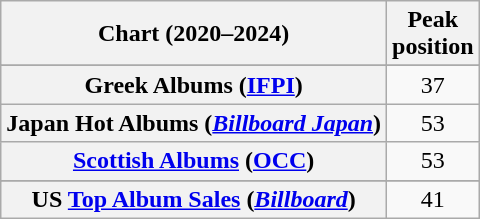<table class="wikitable sortable plainrowheaders" style="text-align:center">
<tr>
<th scope="col">Chart (2020–2024)</th>
<th scope="col">Peak<br>position</th>
</tr>
<tr>
</tr>
<tr>
<th scope="row">Greek Albums (<a href='#'>IFPI</a>)</th>
<td>37</td>
</tr>
<tr>
<th scope="row">Japan Hot Albums (<em><a href='#'>Billboard Japan</a></em>)</th>
<td>53</td>
</tr>
<tr>
<th scope="row"><a href='#'>Scottish Albums</a> (<a href='#'>OCC</a>)</th>
<td>53</td>
</tr>
<tr>
</tr>
<tr>
</tr>
<tr>
<th scope="row">US <a href='#'>Top Album Sales</a> (<em><a href='#'>Billboard</a></em>)</th>
<td>41</td>
</tr>
</table>
